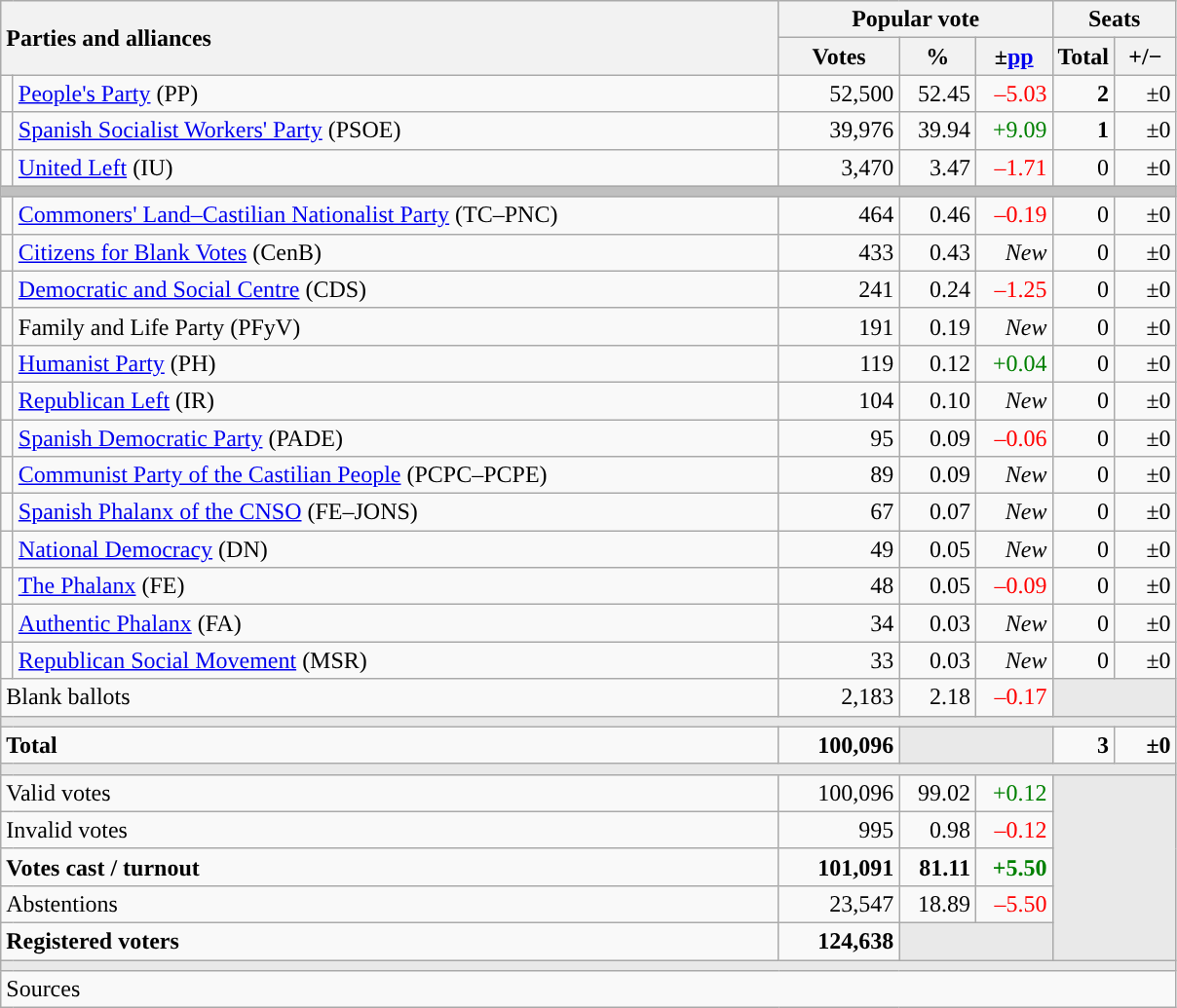<table class="wikitable" style="text-align:right;">
<tr>
<th style="text-align:left;" rowspan="2" colspan="2" width="525">Parties and alliances</th>
<th colspan="3">Popular vote</th>
<th colspan="2">Seats</th>
</tr>
<tr>
<th width="75">Votes</th>
<th width="45">%</th>
<th width="45">±<a href='#'>pp</a></th>
<th width="35">Total</th>
<th width="35">+/−</th>
</tr>
<tr>
<td width="1" style="color:inherit;background:"></td>
<td align="left"><a href='#'>People's Party</a> (PP)</td>
<td>52,500</td>
<td>52.45</td>
<td style="color:red;">–5.03</td>
<td><strong>2</strong></td>
<td>±0</td>
</tr>
<tr>
<td style="color:inherit;background:"></td>
<td align="left"><a href='#'>Spanish Socialist Workers' Party</a> (PSOE)</td>
<td>39,976</td>
<td>39.94</td>
<td style="color:green;">+9.09</td>
<td><strong>1</strong></td>
<td>±0</td>
</tr>
<tr>
<td style="color:inherit;background:"></td>
<td align="left"><a href='#'>United Left</a> (IU)</td>
<td>3,470</td>
<td>3.47</td>
<td style="color:red;">–1.71</td>
<td>0</td>
<td>±0</td>
</tr>
<tr>
<td colspan="7" bgcolor="#C0C0C0"></td>
</tr>
<tr>
<td style="color:inherit;background:"></td>
<td align="left"><a href='#'>Commoners' Land–Castilian Nationalist Party</a> (TC–PNC)</td>
<td>464</td>
<td>0.46</td>
<td style="color:red;">–0.19</td>
<td>0</td>
<td>±0</td>
</tr>
<tr>
<td style="color:inherit;background:"></td>
<td align="left"><a href='#'>Citizens for Blank Votes</a> (CenB)</td>
<td>433</td>
<td>0.43</td>
<td><em>New</em></td>
<td>0</td>
<td>±0</td>
</tr>
<tr>
<td style="color:inherit;background:"></td>
<td align="left"><a href='#'>Democratic and Social Centre</a> (CDS)</td>
<td>241</td>
<td>0.24</td>
<td style="color:red;">–1.25</td>
<td>0</td>
<td>±0</td>
</tr>
<tr>
<td style="color:inherit;background:"></td>
<td align="left">Family and Life Party (PFyV)</td>
<td>191</td>
<td>0.19</td>
<td><em>New</em></td>
<td>0</td>
<td>±0</td>
</tr>
<tr>
<td style="color:inherit;background:"></td>
<td align="left"><a href='#'>Humanist Party</a> (PH)</td>
<td>119</td>
<td>0.12</td>
<td style="color:green;">+0.04</td>
<td>0</td>
<td>±0</td>
</tr>
<tr>
<td style="color:inherit;background:"></td>
<td align="left"><a href='#'>Republican Left</a> (IR)</td>
<td>104</td>
<td>0.10</td>
<td><em>New</em></td>
<td>0</td>
<td>±0</td>
</tr>
<tr>
<td style="color:inherit;background:"></td>
<td align="left"><a href='#'>Spanish Democratic Party</a> (PADE)</td>
<td>95</td>
<td>0.09</td>
<td style="color:red;">–0.06</td>
<td>0</td>
<td>±0</td>
</tr>
<tr>
<td style="color:inherit;background:"></td>
<td align="left"><a href='#'>Communist Party of the Castilian People</a> (PCPC–PCPE)</td>
<td>89</td>
<td>0.09</td>
<td><em>New</em></td>
<td>0</td>
<td>±0</td>
</tr>
<tr>
<td style="color:inherit;background:"></td>
<td align="left"><a href='#'>Spanish Phalanx of the CNSO</a> (FE–JONS)</td>
<td>67</td>
<td>0.07</td>
<td><em>New</em></td>
<td>0</td>
<td>±0</td>
</tr>
<tr>
<td style="color:inherit;background:"></td>
<td align="left"><a href='#'>National Democracy</a> (DN)</td>
<td>49</td>
<td>0.05</td>
<td><em>New</em></td>
<td>0</td>
<td>±0</td>
</tr>
<tr>
<td style="color:inherit;background:"></td>
<td align="left"><a href='#'>The Phalanx</a> (FE)</td>
<td>48</td>
<td>0.05</td>
<td style="color:red;">–0.09</td>
<td>0</td>
<td>±0</td>
</tr>
<tr>
<td style="color:inherit;background:"></td>
<td align="left"><a href='#'>Authentic Phalanx</a> (FA)</td>
<td>34</td>
<td>0.03</td>
<td><em>New</em></td>
<td>0</td>
<td>±0</td>
</tr>
<tr>
<td style="color:inherit;background:"></td>
<td align="left"><a href='#'>Republican Social Movement</a> (MSR)</td>
<td>33</td>
<td>0.03</td>
<td><em>New</em></td>
<td>0</td>
<td>±0</td>
</tr>
<tr>
<td align="left" colspan="2">Blank ballots</td>
<td>2,183</td>
<td>2.18</td>
<td style="color:red;">–0.17</td>
<td bgcolor="#E9E9E9" colspan="2"></td>
</tr>
<tr>
<td colspan="7" bgcolor="#E9E9E9"></td>
</tr>
<tr style="font-weight:bold;">
<td align="left" colspan="2">Total</td>
<td>100,096</td>
<td bgcolor="#E9E9E9" colspan="2"></td>
<td>3</td>
<td>±0</td>
</tr>
<tr>
<td colspan="7" bgcolor="#E9E9E9"></td>
</tr>
<tr>
<td align="left" colspan="2">Valid votes</td>
<td>100,096</td>
<td>99.02</td>
<td style="color:green;">+0.12</td>
<td bgcolor="#E9E9E9" colspan="2" rowspan="5"></td>
</tr>
<tr>
<td align="left" colspan="2">Invalid votes</td>
<td>995</td>
<td>0.98</td>
<td style="color:red;">–0.12</td>
</tr>
<tr style="font-weight:bold;">
<td align="left" colspan="2">Votes cast / turnout</td>
<td>101,091</td>
<td>81.11</td>
<td style="color:green;">+5.50</td>
</tr>
<tr>
<td align="left" colspan="2">Abstentions</td>
<td>23,547</td>
<td>18.89</td>
<td style="color:red;">–5.50</td>
</tr>
<tr style="font-weight:bold;">
<td align="left" colspan="2">Registered voters</td>
<td>124,638</td>
<td bgcolor="#E9E9E9" colspan="2"></td>
</tr>
<tr>
<td colspan="7" bgcolor="#E9E9E9"></td>
</tr>
<tr>
<td align="left" colspan="7">Sources</td>
</tr>
</table>
